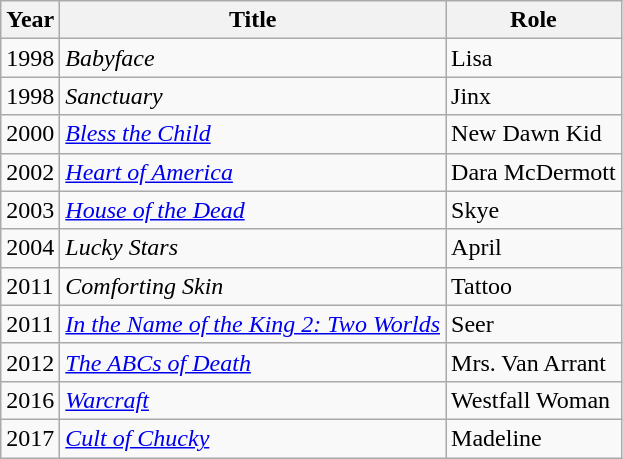<table class="wikitable sortable">
<tr>
<th>Year</th>
<th>Title</th>
<th>Role</th>
</tr>
<tr>
<td>1998</td>
<td><em>Babyface</em></td>
<td>Lisa</td>
</tr>
<tr>
<td>1998</td>
<td><em>Sanctuary</em></td>
<td>Jinx</td>
</tr>
<tr>
<td>2000</td>
<td><em><a href='#'>Bless the Child</a></em></td>
<td>New Dawn Kid</td>
</tr>
<tr>
<td>2002</td>
<td><em><a href='#'>Heart of America</a></em></td>
<td>Dara McDermott</td>
</tr>
<tr>
<td>2003</td>
<td><em><a href='#'>House of the Dead</a></em></td>
<td>Skye</td>
</tr>
<tr>
<td>2004</td>
<td><em>Lucky Stars</em></td>
<td>April</td>
</tr>
<tr>
<td>2011</td>
<td><em>Comforting Skin</em></td>
<td>Tattoo</td>
</tr>
<tr>
<td>2011</td>
<td><em><a href='#'>In the Name of the King 2: Two Worlds</a></em></td>
<td>Seer</td>
</tr>
<tr>
<td>2012</td>
<td><em><a href='#'>The ABCs of Death</a></em></td>
<td>Mrs. Van Arrant</td>
</tr>
<tr>
<td>2016</td>
<td><em><a href='#'>Warcraft</a></em></td>
<td>Westfall Woman</td>
</tr>
<tr>
<td>2017</td>
<td><em><a href='#'>Cult of Chucky</a></em></td>
<td>Madeline</td>
</tr>
</table>
